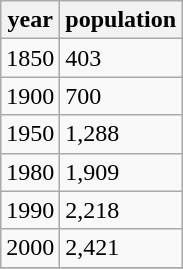<table class="wikitable">
<tr>
<th>year</th>
<th>population</th>
</tr>
<tr>
<td>1850</td>
<td>403</td>
</tr>
<tr>
<td>1900</td>
<td>700</td>
</tr>
<tr>
<td>1950</td>
<td>1,288</td>
</tr>
<tr>
<td>1980</td>
<td>1,909</td>
</tr>
<tr>
<td>1990</td>
<td>2,218</td>
</tr>
<tr>
<td>2000</td>
<td>2,421</td>
</tr>
<tr>
</tr>
</table>
